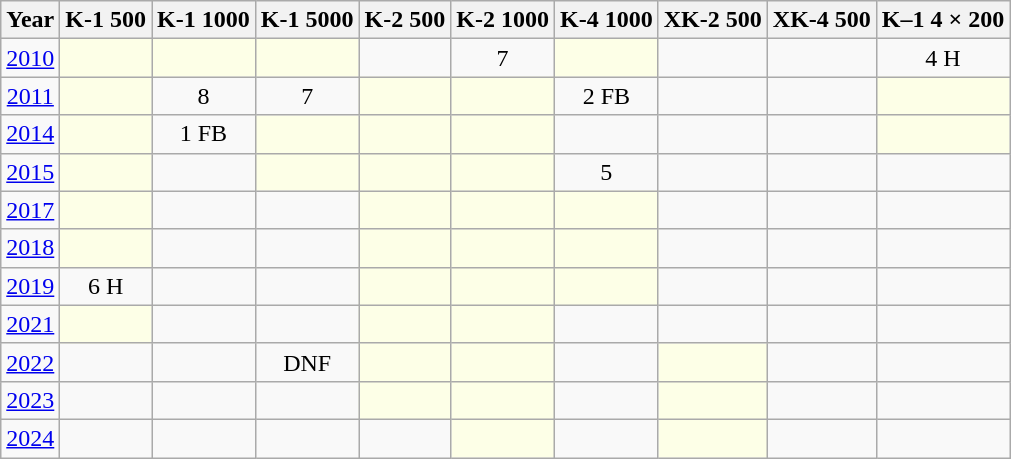<table class="wikitable" style="text-align:center;">
<tr>
<th>Year</th>
<th>K-1 500</th>
<th>K-1 1000</th>
<th>K-1 5000</th>
<th>K-2 500</th>
<th>K-2 1000</th>
<th>K-4 1000</th>
<th>XK-2 500</th>
<th>XK-4 500</th>
<th>K–1 4 × 200</th>
</tr>
<tr>
<td><a href='#'>2010</a></td>
<td style="background:#fdffe7"></td>
<td style="background:#fdffe7"></td>
<td style="background:#fdffe7"></td>
<td></td>
<td>7</td>
<td style="background:#fdffe7"></td>
<td></td>
<td></td>
<td>4 H</td>
</tr>
<tr>
<td><a href='#'>2011</a></td>
<td style="background:#fdffe7"></td>
<td>8</td>
<td>7</td>
<td style="background:#fdffe7"></td>
<td style="background:#fdffe7"></td>
<td>2 FB</td>
<td></td>
<td></td>
<td style="background:#fdffe7"></td>
</tr>
<tr>
<td><a href='#'>2014</a></td>
<td style="background:#fdffe7"></td>
<td>1 FB</td>
<td style="background:#fdffe7"></td>
<td style="background:#fdffe7"></td>
<td style="background:#fdffe7"></td>
<td></td>
<td></td>
<td></td>
<td style="background:#fdffe7"></td>
</tr>
<tr>
<td><a href='#'>2015</a></td>
<td style="background:#fdffe7"></td>
<td></td>
<td style="background:#fdffe7"></td>
<td style="background:#fdffe7"></td>
<td style="background:#fdffe7"></td>
<td>5</td>
<td></td>
<td></td>
<td></td>
</tr>
<tr>
<td><a href='#'>2017</a></td>
<td style="background:#fdffe7"></td>
<td></td>
<td></td>
<td style="background:#fdffe7"></td>
<td style="background:#fdffe7"></td>
<td style="background:#fdffe7"></td>
<td></td>
<td></td>
<td></td>
</tr>
<tr>
<td><a href='#'>2018</a></td>
<td style="background:#fdffe7"></td>
<td></td>
<td></td>
<td style="background:#fdffe7"></td>
<td style="background:#fdffe7"></td>
<td style="background:#fdffe7"></td>
<td></td>
<td></td>
<td></td>
</tr>
<tr>
<td><a href='#'>2019</a></td>
<td>6 H</td>
<td></td>
<td></td>
<td style="background:#fdffe7"></td>
<td style="background:#fdffe7"></td>
<td style="background:#fdffe7"></td>
<td></td>
<td></td>
<td></td>
</tr>
<tr>
<td><a href='#'>2021</a></td>
<td style="background:#fdffe7"></td>
<td></td>
<td></td>
<td style="background:#fdffe7"></td>
<td style="background:#fdffe7"></td>
<td></td>
<td></td>
<td></td>
<td></td>
</tr>
<tr>
<td><a href='#'>2022</a></td>
<td></td>
<td></td>
<td>DNF</td>
<td style="background:#fdffe7"></td>
<td style="background:#fdffe7"></td>
<td></td>
<td style="background:#fdffe7"></td>
<td></td>
<td></td>
</tr>
<tr>
<td><a href='#'>2023</a></td>
<td></td>
<td></td>
<td></td>
<td style="background:#fdffe7"></td>
<td style="background:#fdffe7"></td>
<td></td>
<td style="background:#fdffe7"></td>
<td></td>
<td></td>
</tr>
<tr>
<td><a href='#'>2024</a></td>
<td></td>
<td></td>
<td></td>
<td></td>
<td style="background:#fdffe7"></td>
<td></td>
<td style="background:#fdffe7"></td>
<td></td>
<td></td>
</tr>
</table>
